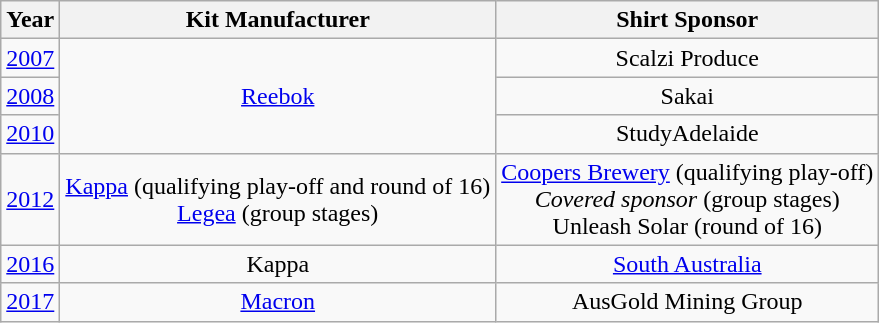<table class="wikitable" style=text-align:center;margin-left:1em;">
<tr>
<th>Year</th>
<th>Kit Manufacturer</th>
<th>Shirt Sponsor</th>
</tr>
<tr>
<td><a href='#'>2007</a></td>
<td rowspan=3><a href='#'>Reebok</a></td>
<td>Scalzi Produce</td>
</tr>
<tr>
<td><a href='#'>2008</a></td>
<td>Sakai</td>
</tr>
<tr>
<td><a href='#'>2010</a></td>
<td>StudyAdelaide</td>
</tr>
<tr>
<td><a href='#'>2012</a></td>
<td><a href='#'>Kappa</a> (qualifying play-off and round of 16)<br><a href='#'>Legea</a> (group stages)</td>
<td><a href='#'>Coopers Brewery</a> (qualifying play-off)<br><em>Covered sponsor</em> (group stages)<br>Unleash Solar (round of 16)</td>
</tr>
<tr>
<td><a href='#'>2016</a></td>
<td>Kappa</td>
<td><a href='#'>South Australia</a></td>
</tr>
<tr>
<td><a href='#'>2017</a></td>
<td><a href='#'>Macron</a></td>
<td>AusGold Mining Group</td>
</tr>
</table>
